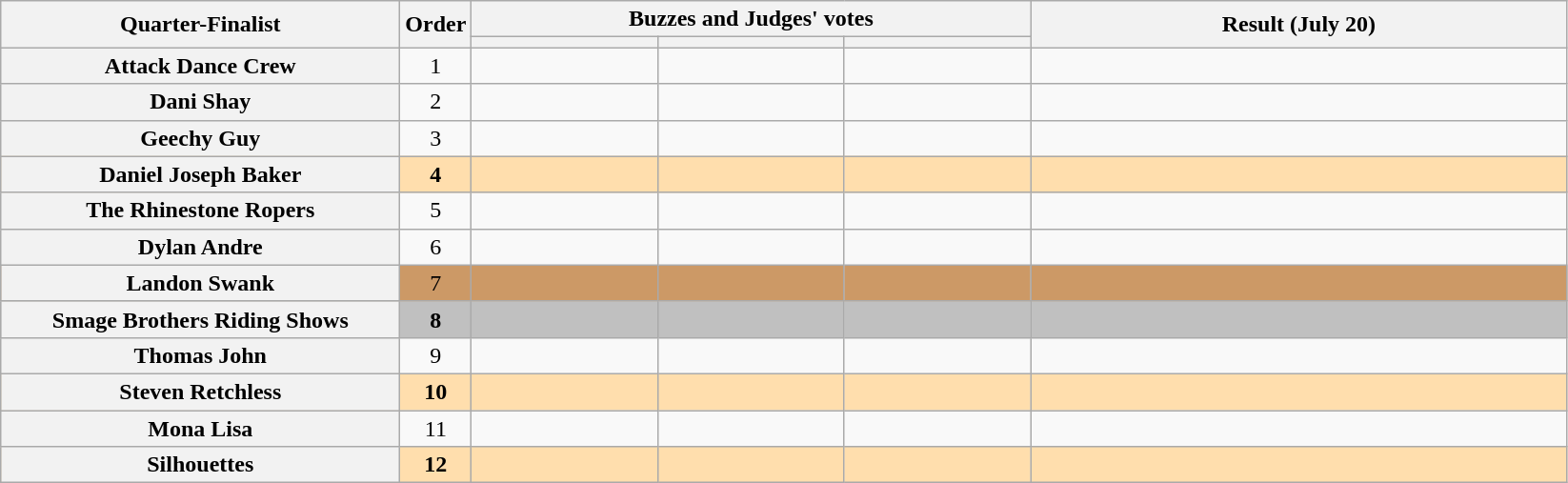<table class="wikitable plainrowheaders sortable" style="text-align:center;">
<tr>
<th scope="col" rowspan="2" class="unsortable" style="width:17em;">Quarter-Finalist</th>
<th scope="col" rowspan="2" style="width:1em;">Order</th>
<th scope="col" colspan="3" class="unsortable" style="width:24em;">Buzzes and Judges' votes</th>
<th scope="col" rowspan="2" style="width:23em;">Result (July 20)</th>
</tr>
<tr>
<th scope="col" class="unsortable" style="width:6em;"></th>
<th scope="col" class="unsortable" style="width:6em;"></th>
<th scope="col" class="unsortable" style="width:6em;"></th>
</tr>
<tr>
<th scope="row">Attack Dance Crew</th>
<td>1</td>
<td style="text-align:center;"></td>
<td style="text-align:center;"></td>
<td style="text-align:center;"></td>
<td></td>
</tr>
<tr>
<th scope="row">Dani Shay</th>
<td>2</td>
<td style="text-align:center;"></td>
<td style="text-align:center;"></td>
<td style="text-align:center;"></td>
<td></td>
</tr>
<tr>
<th scope="row">Geechy Guy</th>
<td>3</td>
<td style="text-align:center;"></td>
<td style="text-align:center;"></td>
<td style="text-align:center;"></td>
<td></td>
</tr>
<tr style="background:NavajoWhite;">
<th scope="row"><strong>Daniel Joseph Baker</strong></th>
<td><strong>4</strong></td>
<td style="text-align:center;"></td>
<td style="text-align:center;"></td>
<td style="text-align:center;"></td>
<td><strong></strong></td>
</tr>
<tr>
<th scope="row">The Rhinestone Ropers</th>
<td>5</td>
<td style="text-align:center;"></td>
<td style="text-align:center;"></td>
<td style="text-align:center;"></td>
<td></td>
</tr>
<tr>
<th scope="row">Dylan Andre</th>
<td>6</td>
<td style="text-align:center;"></td>
<td style="text-align:center;"></td>
<td style="text-align:center;"></td>
<td></td>
</tr>
<tr style="background:#c96;">
<th scope="row">Landon Swank</th>
<td>7</td>
<td style="text-align:center;"></td>
<td style="text-align:center;"></td>
<td style="text-align:center;"></td>
<td></td>
</tr>
<tr style="background:Silver;">
<th scope="row"><strong>Smage Brothers Riding Shows</strong></th>
<td><strong>8</strong></td>
<td style="text-align:center;"></td>
<td style="text-align:center;"></td>
<td style="text-align:center;"></td>
<td><strong></strong></td>
</tr>
<tr>
<th scope="row">Thomas John</th>
<td>9</td>
<td style="text-align:center;"></td>
<td style="text-align:center;"></td>
<td style="text-align:center;"></td>
<td></td>
</tr>
<tr style="background:NavajoWhite;">
<th scope="row"><strong>Steven Retchless</strong></th>
<td><strong>10</strong></td>
<td style="text-align:center;"></td>
<td style="text-align:center;"></td>
<td style="text-align:center;"></td>
<td><strong></strong></td>
</tr>
<tr>
<th scope="row">Mona Lisa</th>
<td>11</td>
<td style="text-align:center;"></td>
<td style="text-align:center;"></td>
<td style="text-align:center;"></td>
<td></td>
</tr>
<tr style="background:NavajoWhite;">
<th scope="row"><strong>Silhouettes</strong></th>
<td><strong>12</strong></td>
<td style="text-align:center;"></td>
<td style="text-align:center;"></td>
<td style="text-align:center;"></td>
<td><strong></strong></td>
</tr>
</table>
